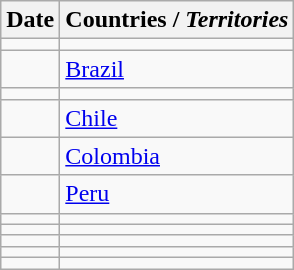<table class="wikitable mw-datatable">
<tr>
<th scope="col">Date</th>
<th scope="col">Countries / <em>Territories</em></th>
</tr>
<tr>
<td></td>
<td></td>
</tr>
<tr>
<td></td>
<td> <a href='#'>Brazil</a></td>
</tr>
<tr>
<td></td>
<td></td>
</tr>
<tr>
<td></td>
<td> <a href='#'>Chile</a></td>
</tr>
<tr>
<td></td>
<td> <a href='#'>Colombia</a></td>
</tr>
<tr>
<td></td>
<td> <a href='#'>Peru</a></td>
</tr>
<tr>
<td></td>
<td></td>
</tr>
<tr>
<td></td>
<td></td>
</tr>
<tr>
<td></td>
<td></td>
</tr>
<tr>
<td></td>
<td></td>
</tr>
<tr>
<td></td>
<td></td>
</tr>
</table>
